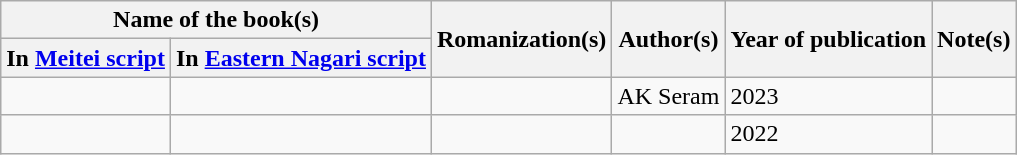<table class="wikitable">
<tr>
<th colspan="2">Name of the book(s)</th>
<th rowspan="2">Romanization(s)</th>
<th rowspan="2">Author(s)</th>
<th rowspan="2">Year of publication</th>
<th rowspan="2">Note(s)</th>
</tr>
<tr>
<th>In <a href='#'>Meitei script</a></th>
<th>In <a href='#'>Eastern Nagari script</a></th>
</tr>
<tr>
<td></td>
<td></td>
<td></td>
<td>AK Seram</td>
<td>2023</td>
<td></td>
</tr>
<tr>
<td></td>
<td></td>
<td></td>
<td></td>
<td>2022</td>
<td></td>
</tr>
</table>
